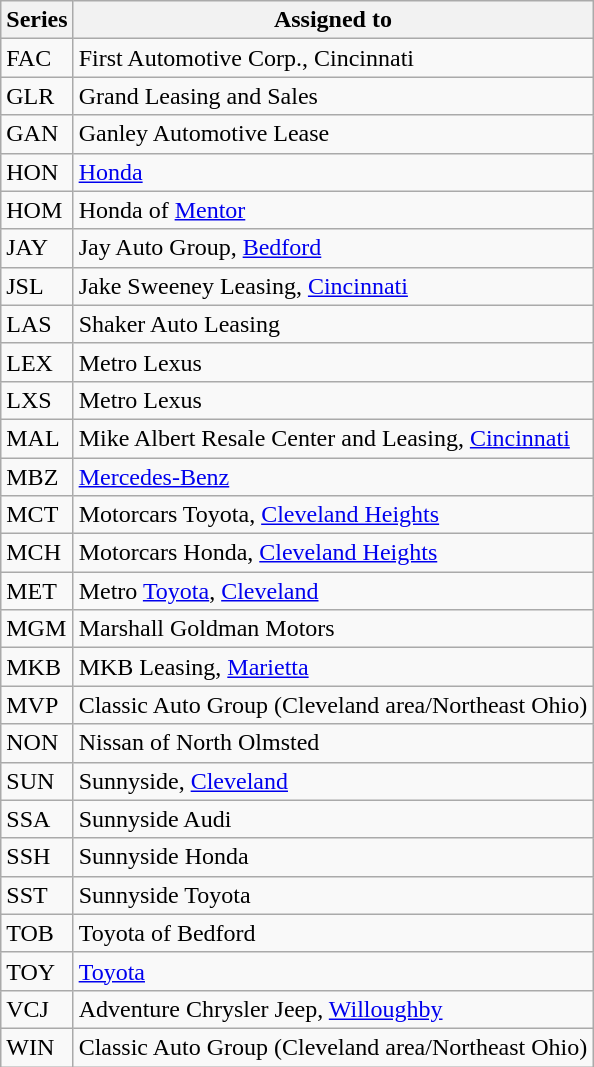<table class="wikitable sortable">
<tr>
<th>Series</th>
<th>Assigned to</th>
</tr>
<tr>
<td>FAC</td>
<td>First Automotive Corp., Cincinnati</td>
</tr>
<tr>
<td>GLR</td>
<td>Grand Leasing and Sales</td>
</tr>
<tr>
<td>GAN</td>
<td>Ganley Automotive Lease</td>
</tr>
<tr>
<td>HON</td>
<td><a href='#'>Honda</a></td>
</tr>
<tr>
<td>HOM</td>
<td>Honda of <a href='#'>Mentor</a></td>
</tr>
<tr>
<td>JAY</td>
<td>Jay Auto Group, <a href='#'>Bedford</a></td>
</tr>
<tr>
<td>JSL</td>
<td>Jake Sweeney Leasing, <a href='#'>Cincinnati</a></td>
</tr>
<tr>
<td>LAS</td>
<td>Shaker Auto Leasing</td>
</tr>
<tr>
<td>LEX</td>
<td>Metro Lexus</td>
</tr>
<tr>
<td>LXS</td>
<td>Metro Lexus</td>
</tr>
<tr>
<td>MAL</td>
<td>Mike Albert Resale Center and Leasing, <a href='#'>Cincinnati</a></td>
</tr>
<tr>
<td>MBZ</td>
<td><a href='#'>Mercedes-Benz</a></td>
</tr>
<tr>
<td>MCT</td>
<td>Motorcars Toyota, <a href='#'>Cleveland Heights</a></td>
</tr>
<tr>
<td>MCH</td>
<td>Motorcars Honda, <a href='#'>Cleveland Heights</a></td>
</tr>
<tr>
<td>MET</td>
<td>Metro <a href='#'>Toyota</a>, <a href='#'>Cleveland</a></td>
</tr>
<tr>
<td>MGM</td>
<td>Marshall Goldman Motors</td>
</tr>
<tr>
<td>MKB</td>
<td>MKB Leasing, <a href='#'>Marietta</a></td>
</tr>
<tr>
<td>MVP</td>
<td>Classic Auto Group (Cleveland area/Northeast Ohio)</td>
</tr>
<tr>
<td>NON</td>
<td>Nissan of North Olmsted</td>
</tr>
<tr>
<td>SUN</td>
<td>Sunnyside, <a href='#'>Cleveland</a></td>
</tr>
<tr>
<td>SSA</td>
<td>Sunnyside Audi</td>
</tr>
<tr>
<td>SSH</td>
<td>Sunnyside Honda</td>
</tr>
<tr>
<td>SST</td>
<td>Sunnyside Toyota</td>
</tr>
<tr>
<td>TOB</td>
<td>Toyota of Bedford</td>
</tr>
<tr>
<td>TOY</td>
<td><a href='#'>Toyota</a></td>
</tr>
<tr>
<td>VCJ</td>
<td>Adventure Chrysler Jeep, <a href='#'>Willoughby</a></td>
</tr>
<tr>
<td>WIN</td>
<td>Classic Auto Group (Cleveland area/Northeast Ohio)</td>
</tr>
</table>
